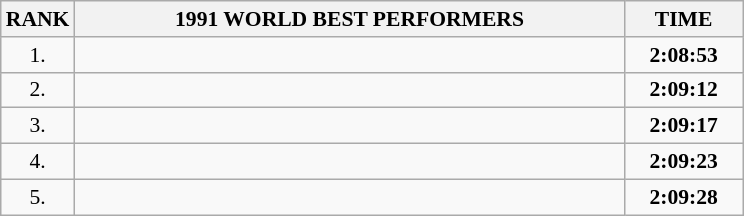<table class="wikitable" style="border-collapse: collapse; font-size: 90%;">
<tr>
<th>RANK</th>
<th align="center" style="width: 25em">1991 WORLD BEST PERFORMERS</th>
<th align="center" style="width: 5em">TIME</th>
</tr>
<tr>
<td align="center">1.</td>
<td></td>
<td align="center"><strong>2:08:53</strong></td>
</tr>
<tr>
<td align="center">2.</td>
<td></td>
<td align="center"><strong>2:09:12</strong></td>
</tr>
<tr>
<td align="center">3.</td>
<td></td>
<td align="center"><strong>2:09:17</strong></td>
</tr>
<tr>
<td align="center">4.</td>
<td></td>
<td align="center"><strong>2:09:23</strong></td>
</tr>
<tr>
<td align="center">5.</td>
<td></td>
<td align="center"><strong>2:09:28</strong></td>
</tr>
</table>
